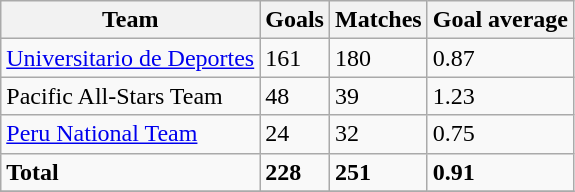<table class="wikitable">
<tr>
<th>Team</th>
<th>Goals</th>
<th>Matches</th>
<th>Goal average</th>
</tr>
<tr>
<td><a href='#'>Universitario de Deportes</a></td>
<td>161</td>
<td>180</td>
<td>0.87</td>
</tr>
<tr>
<td>Pacific All-Stars Team</td>
<td>48</td>
<td>39</td>
<td>1.23</td>
</tr>
<tr>
<td><a href='#'>Peru National Team</a></td>
<td>24</td>
<td>32</td>
<td>0.75</td>
</tr>
<tr>
<td><strong>Total</strong></td>
<td><strong>228</strong></td>
<td><strong>251</strong></td>
<td><strong>0.91</strong></td>
</tr>
<tr>
</tr>
</table>
